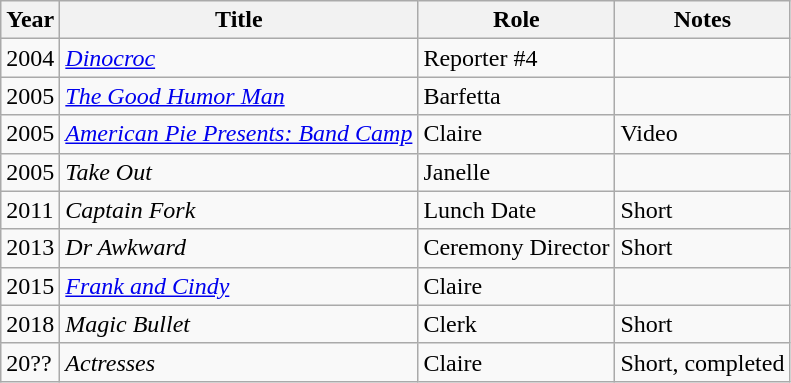<table class="wikitable sortable">
<tr>
<th>Year</th>
<th>Title</th>
<th>Role</th>
<th class="unsortable">Notes</th>
</tr>
<tr>
<td>2004</td>
<td><em><a href='#'>Dinocroc</a></em></td>
<td>Reporter #4</td>
<td></td>
</tr>
<tr>
<td>2005</td>
<td><em><a href='#'>The Good Humor Man</a></em></td>
<td>Barfetta</td>
<td></td>
</tr>
<tr>
<td>2005</td>
<td><em><a href='#'>American Pie Presents: Band Camp</a></em></td>
<td>Claire</td>
<td>Video</td>
</tr>
<tr>
<td>2005</td>
<td><em>Take Out</em></td>
<td>Janelle</td>
<td></td>
</tr>
<tr>
<td>2011</td>
<td><em>Captain Fork</em></td>
<td>Lunch Date</td>
<td>Short</td>
</tr>
<tr>
<td>2013</td>
<td><em>Dr Awkward</em></td>
<td>Ceremony Director</td>
<td>Short</td>
</tr>
<tr>
<td>2015</td>
<td><em><a href='#'>Frank and Cindy</a></em></td>
<td>Claire</td>
<td></td>
</tr>
<tr>
<td>2018</td>
<td><em>Magic Bullet</em></td>
<td>Clerk</td>
<td>Short</td>
</tr>
<tr>
<td>20??</td>
<td><em>Actresses</em></td>
<td>Claire</td>
<td>Short, completed</td>
</tr>
</table>
